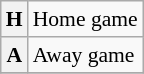<table class="wikitable plainrowheaders" style="font-size:90%;">
<tr>
<th scope=row><strong>H</strong></th>
<td>Home game</td>
</tr>
<tr>
<th scope=row><strong>A</strong></th>
<td>Away game</td>
</tr>
<tr>
</tr>
</table>
